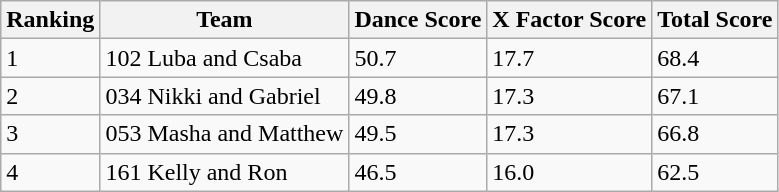<table class="wikitable">
<tr>
<th>Ranking</th>
<th>Team</th>
<th>Dance Score</th>
<th>X Factor Score</th>
<th>Total Score</th>
</tr>
<tr>
<td>1</td>
<td>102 Luba and Csaba</td>
<td>50.7</td>
<td>17.7</td>
<td>68.4</td>
</tr>
<tr>
<td>2</td>
<td>034 Nikki and Gabriel</td>
<td>49.8</td>
<td>17.3</td>
<td>67.1</td>
</tr>
<tr>
<td>3</td>
<td>053 Masha and Matthew</td>
<td>49.5</td>
<td>17.3</td>
<td>66.8</td>
</tr>
<tr>
<td>4</td>
<td>161 Kelly and Ron</td>
<td>46.5</td>
<td>16.0</td>
<td>62.5</td>
</tr>
</table>
